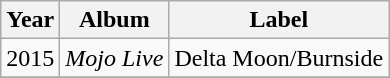<table class="wikitable "style=text-align:center;>
<tr>
<th>Year</th>
<th>Album</th>
<th>Label</th>
</tr>
<tr>
<td rowspan="1">2015</td>
<td align=left><em>Mojo Live</em></td>
<td rowspan="1">Delta Moon/Burnside</td>
</tr>
<tr>
</tr>
</table>
